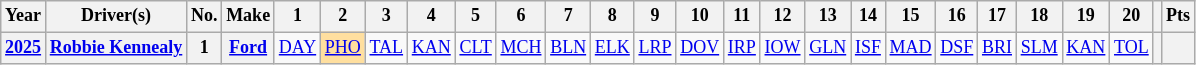<table class="wikitable" style="text-align:center; font-size:75%">
<tr>
<th>Year</th>
<th>Driver(s)</th>
<th>No.</th>
<th>Make</th>
<th>1</th>
<th>2</th>
<th>3</th>
<th>4</th>
<th>5</th>
<th>6</th>
<th>7</th>
<th>8</th>
<th>9</th>
<th>10</th>
<th>11</th>
<th>12</th>
<th>13</th>
<th>14</th>
<th>15</th>
<th>16</th>
<th>17</th>
<th>18</th>
<th>19</th>
<th>20</th>
<th></th>
<th>Pts</th>
</tr>
<tr>
<th><a href='#'>2025</a></th>
<th><a href='#'>Robbie Kennealy</a></th>
<th>1</th>
<th><a href='#'>Ford</a></th>
<td><a href='#'>DAY</a></td>
<td style="background:#FFDF9F;"><a href='#'>PHO</a><br></td>
<td><a href='#'>TAL</a></td>
<td><a href='#'>KAN</a></td>
<td><a href='#'>CLT</a></td>
<td><a href='#'>MCH</a></td>
<td><a href='#'>BLN</a></td>
<td><a href='#'>ELK</a></td>
<td><a href='#'>LRP</a></td>
<td><a href='#'>DOV</a></td>
<td><a href='#'>IRP</a></td>
<td><a href='#'>IOW</a></td>
<td><a href='#'>GLN</a></td>
<td><a href='#'>ISF</a></td>
<td><a href='#'>MAD</a></td>
<td><a href='#'>DSF</a></td>
<td><a href='#'>BRI</a></td>
<td><a href='#'>SLM</a></td>
<td><a href='#'>KAN</a></td>
<td><a href='#'>TOL</a></td>
<th></th>
<th></th>
</tr>
</table>
